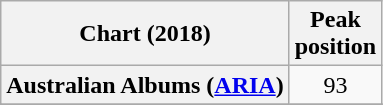<table class="wikitable sortable plainrowheaders" style="text-align:center">
<tr>
<th scope="col">Chart (2018)</th>
<th scope="col">Peak<br>position</th>
</tr>
<tr>
<th scope="row">Australian Albums (<a href='#'>ARIA</a>)</th>
<td>93</td>
</tr>
<tr>
</tr>
<tr>
</tr>
<tr>
</tr>
</table>
